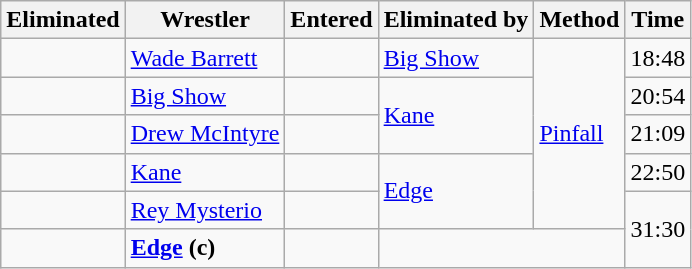<table class="wikitable sortable">
<tr>
<th>Eliminated</th>
<th>Wrestler</th>
<th>Entered</th>
<th>Eliminated by</th>
<th>Method</th>
<th>Time</th>
</tr>
<tr>
<td></td>
<td><a href='#'>Wade Barrett</a></td>
<td></td>
<td><a href='#'>Big Show</a></td>
<td rowspan=5><a href='#'>Pinfall</a></td>
<td>18:48</td>
</tr>
<tr>
<td></td>
<td><a href='#'>Big Show</a></td>
<td></td>
<td rowspan=2><a href='#'>Kane</a></td>
<td>20:54</td>
</tr>
<tr>
<td></td>
<td><a href='#'>Drew McIntyre</a></td>
<td></td>
<td>21:09</td>
</tr>
<tr>
<td></td>
<td><a href='#'>Kane</a></td>
<td></td>
<td rowspan=2><a href='#'>Edge</a></td>
<td>22:50</td>
</tr>
<tr>
<td></td>
<td><a href='#'>Rey Mysterio</a></td>
<td></td>
<td rowspan=2>31:30</td>
</tr>
<tr>
<td></td>
<td><strong><a href='#'>Edge</a> (c)</strong></td>
<td></td>
<td colspan="2"></td>
</tr>
</table>
